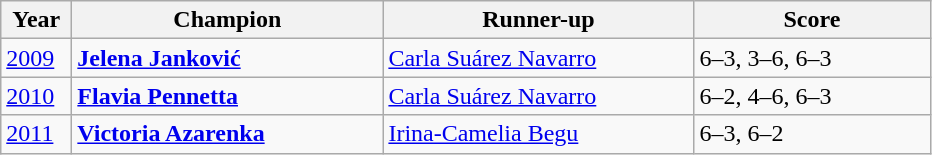<table class="wikitable">
<tr>
<th style="width:40px">Year</th>
<th style="width:200px">Champion</th>
<th style="width:200px">Runner-up</th>
<th style="width:150px" class="unsortable">Score</th>
</tr>
<tr>
<td><a href='#'>2009</a></td>
<td> <strong><a href='#'>Jelena Janković</a></strong></td>
<td> <a href='#'>Carla Suárez Navarro</a></td>
<td>6–3, 3–6, 6–3</td>
</tr>
<tr>
<td><a href='#'>2010</a></td>
<td> <strong><a href='#'>Flavia Pennetta</a></strong></td>
<td> <a href='#'>Carla Suárez Navarro</a></td>
<td>6–2, 4–6, 6–3</td>
</tr>
<tr>
<td><a href='#'>2011</a></td>
<td> <strong><a href='#'>Victoria Azarenka</a></strong></td>
<td> <a href='#'>Irina-Camelia Begu</a></td>
<td>6–3, 6–2</td>
</tr>
</table>
